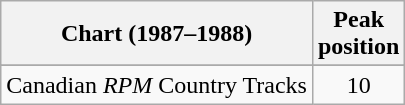<table class="wikitable sortable">
<tr>
<th align="left">Chart (1987–1988)</th>
<th align="center">Peak<br>position</th>
</tr>
<tr>
</tr>
<tr>
<td align="left">Canadian <em>RPM</em> Country Tracks</td>
<td align="center">10</td>
</tr>
</table>
